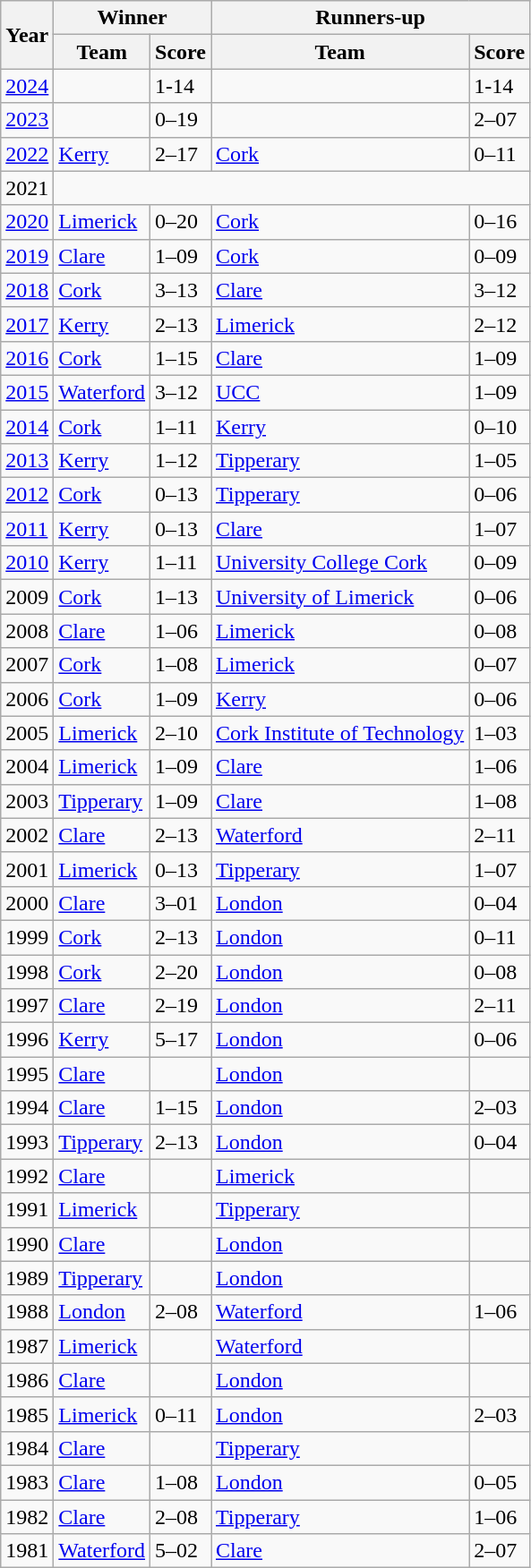<table class="wikitable sortable">
<tr>
<th rowspan="2">Year</th>
<th colspan="2">Winner</th>
<th colspan="2">Runners-up</th>
</tr>
<tr>
<th>Team</th>
<th>Score</th>
<th>Team</th>
<th>Score</th>
</tr>
<tr>
<td><a href='#'>2024</a></td>
<td></td>
<td>1-14 </td>
<td></td>
<td>1-14</td>
</tr>
<tr>
<td><a href='#'>2023</a></td>
<td></td>
<td>0–19</td>
<td></td>
<td>2–07</td>
</tr>
<tr>
<td><a href='#'>2022</a></td>
<td><a href='#'>Kerry</a></td>
<td>2–17</td>
<td><a href='#'>Cork</a></td>
<td>0–11</td>
</tr>
<tr>
<td>2021</td>
<td colspan="4"></td>
</tr>
<tr>
<td><a href='#'>2020</a></td>
<td><a href='#'>Limerick</a></td>
<td>0–20</td>
<td><a href='#'>Cork</a></td>
<td>0–16</td>
</tr>
<tr>
<td><a href='#'>2019</a></td>
<td><a href='#'>Clare</a></td>
<td>1–09</td>
<td><a href='#'>Cork</a></td>
<td>0–09</td>
</tr>
<tr>
<td><a href='#'>2018</a></td>
<td><a href='#'>Cork</a></td>
<td>3–13</td>
<td><a href='#'>Clare</a></td>
<td>3–12</td>
</tr>
<tr>
<td><a href='#'>2017</a></td>
<td><a href='#'>Kerry</a></td>
<td>2–13</td>
<td><a href='#'>Limerick</a></td>
<td>2–12</td>
</tr>
<tr>
<td><a href='#'>2016</a></td>
<td><a href='#'>Cork</a></td>
<td>1–15</td>
<td><a href='#'>Clare</a></td>
<td>1–09</td>
</tr>
<tr>
<td><a href='#'>2015</a></td>
<td><a href='#'>Waterford</a></td>
<td>3–12</td>
<td><a href='#'>UCC</a></td>
<td>1–09</td>
</tr>
<tr>
<td><a href='#'>2014</a></td>
<td><a href='#'>Cork</a></td>
<td>1–11</td>
<td><a href='#'>Kerry</a></td>
<td>0–10</td>
</tr>
<tr>
<td><a href='#'>2013</a></td>
<td><a href='#'>Kerry</a></td>
<td>1–12</td>
<td><a href='#'>Tipperary</a></td>
<td>1–05</td>
</tr>
<tr>
<td><a href='#'>2012</a></td>
<td><a href='#'>Cork</a></td>
<td>0–13</td>
<td><a href='#'>Tipperary</a></td>
<td>0–06</td>
</tr>
<tr>
<td><a href='#'>2011</a></td>
<td><a href='#'>Kerry</a></td>
<td>0–13</td>
<td><a href='#'>Clare</a></td>
<td>1–07</td>
</tr>
<tr>
<td><a href='#'>2010</a></td>
<td><a href='#'>Kerry</a></td>
<td>1–11</td>
<td><a href='#'>University College Cork</a></td>
<td>0–09</td>
</tr>
<tr>
<td>2009</td>
<td><a href='#'>Cork</a></td>
<td>1–13</td>
<td><a href='#'>University of Limerick</a></td>
<td>0–06</td>
</tr>
<tr>
<td>2008</td>
<td><a href='#'>Clare</a></td>
<td>1–06</td>
<td><a href='#'>Limerick</a></td>
<td>0–08</td>
</tr>
<tr>
<td>2007</td>
<td><a href='#'>Cork</a></td>
<td>1–08</td>
<td><a href='#'>Limerick</a></td>
<td>0–07</td>
</tr>
<tr>
<td>2006</td>
<td><a href='#'>Cork</a></td>
<td>1–09</td>
<td><a href='#'>Kerry</a></td>
<td>0–06</td>
</tr>
<tr>
<td>2005</td>
<td><a href='#'>Limerick</a></td>
<td>2–10</td>
<td><a href='#'>Cork Institute of Technology</a></td>
<td>1–03</td>
</tr>
<tr>
<td>2004</td>
<td><a href='#'>Limerick</a></td>
<td>1–09</td>
<td><a href='#'>Clare</a></td>
<td>1–06</td>
</tr>
<tr>
<td>2003</td>
<td><a href='#'>Tipperary</a></td>
<td>1–09</td>
<td><a href='#'>Clare</a></td>
<td>1–08</td>
</tr>
<tr>
<td>2002</td>
<td><a href='#'>Clare</a></td>
<td>2–13</td>
<td><a href='#'>Waterford</a></td>
<td>2–11</td>
</tr>
<tr>
<td>2001</td>
<td><a href='#'>Limerick</a></td>
<td>0–13</td>
<td><a href='#'>Tipperary</a></td>
<td>1–07</td>
</tr>
<tr>
<td>2000</td>
<td><a href='#'>Clare</a></td>
<td>3–01</td>
<td><a href='#'>London</a></td>
<td>0–04</td>
</tr>
<tr>
<td>1999</td>
<td><a href='#'>Cork</a></td>
<td>2–13</td>
<td><a href='#'>London</a></td>
<td>0–11</td>
</tr>
<tr>
<td>1998</td>
<td><a href='#'>Cork</a></td>
<td>2–20</td>
<td><a href='#'>London</a></td>
<td>0–08</td>
</tr>
<tr>
<td>1997</td>
<td><a href='#'>Clare</a></td>
<td>2–19</td>
<td><a href='#'>London</a></td>
<td>2–11</td>
</tr>
<tr>
<td>1996</td>
<td><a href='#'>Kerry</a></td>
<td>5–17</td>
<td><a href='#'>London</a></td>
<td>0–06</td>
</tr>
<tr>
<td>1995</td>
<td><a href='#'>Clare</a></td>
<td></td>
<td><a href='#'>London</a></td>
<td></td>
</tr>
<tr>
<td>1994</td>
<td><a href='#'>Clare</a></td>
<td>1–15</td>
<td><a href='#'>London</a></td>
<td>2–03</td>
</tr>
<tr>
<td>1993</td>
<td><a href='#'>Tipperary</a></td>
<td>2–13</td>
<td><a href='#'>London</a></td>
<td>0–04</td>
</tr>
<tr>
<td>1992</td>
<td><a href='#'>Clare</a></td>
<td></td>
<td><a href='#'>Limerick</a></td>
<td></td>
</tr>
<tr>
<td>1991</td>
<td><a href='#'>Limerick</a></td>
<td></td>
<td><a href='#'>Tipperary</a></td>
<td></td>
</tr>
<tr>
<td>1990</td>
<td><a href='#'>Clare</a></td>
<td></td>
<td><a href='#'>London</a></td>
<td></td>
</tr>
<tr>
<td>1989</td>
<td><a href='#'>Tipperary</a></td>
<td></td>
<td><a href='#'>London</a></td>
<td></td>
</tr>
<tr>
<td>1988</td>
<td><a href='#'>London</a></td>
<td>2–08</td>
<td><a href='#'>Waterford</a></td>
<td>1–06</td>
</tr>
<tr>
<td>1987</td>
<td><a href='#'>Limerick</a></td>
<td></td>
<td><a href='#'>Waterford</a></td>
<td></td>
</tr>
<tr>
<td>1986</td>
<td><a href='#'>Clare</a></td>
<td></td>
<td><a href='#'>London</a></td>
<td></td>
</tr>
<tr>
<td>1985</td>
<td><a href='#'>Limerick</a></td>
<td>0–11</td>
<td><a href='#'>London</a></td>
<td>2–03</td>
</tr>
<tr>
<td>1984</td>
<td><a href='#'>Clare</a></td>
<td></td>
<td><a href='#'>Tipperary</a></td>
<td></td>
</tr>
<tr>
<td>1983</td>
<td><a href='#'>Clare</a></td>
<td>1–08</td>
<td><a href='#'>London</a></td>
<td>0–05</td>
</tr>
<tr>
<td>1982</td>
<td><a href='#'>Clare</a></td>
<td>2–08</td>
<td><a href='#'>Tipperary</a></td>
<td>1–06</td>
</tr>
<tr>
<td>1981</td>
<td><a href='#'>Waterford</a></td>
<td>5–02</td>
<td><a href='#'>Clare</a></td>
<td>2–07</td>
</tr>
</table>
